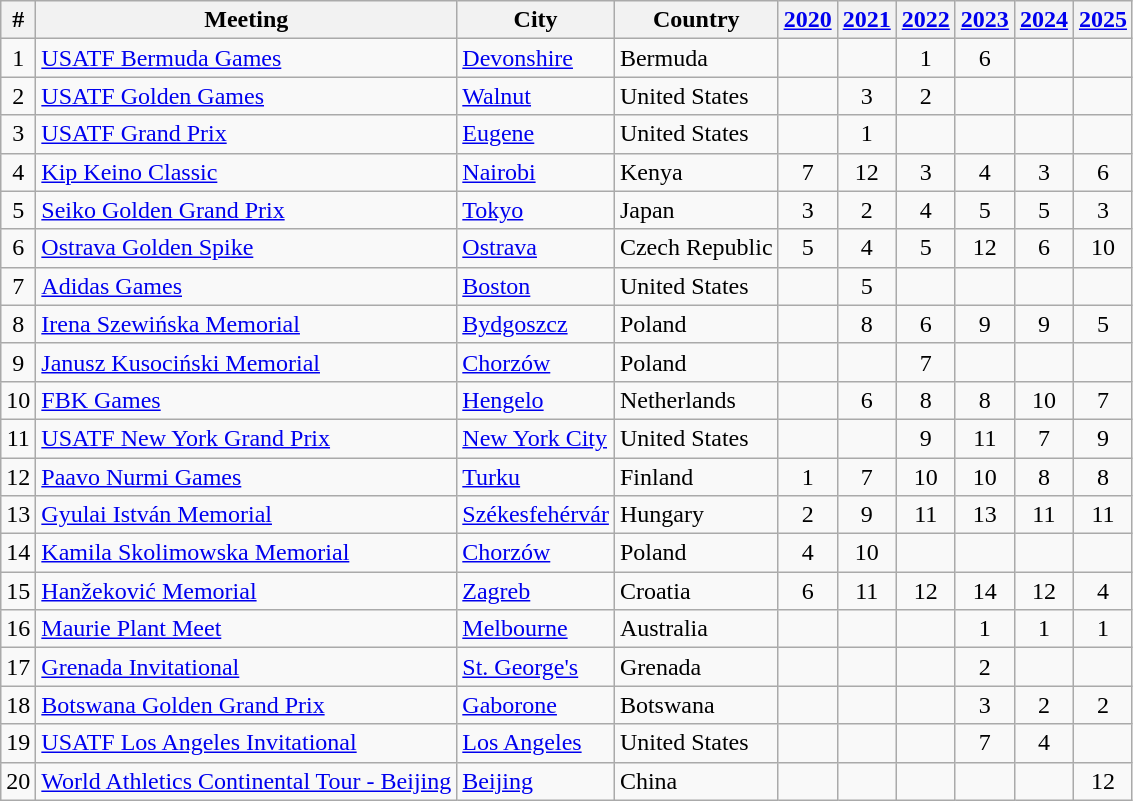<table class="wikitable" style="text-align:center">
<tr>
<th>#</th>
<th>Meeting</th>
<th>City</th>
<th>Country</th>
<th><a href='#'>2020</a></th>
<th><a href='#'>2021</a></th>
<th><a href='#'>2022</a></th>
<th><a href='#'>2023</a></th>
<th><a href='#'>2024</a></th>
<th><a href='#'>2025</a></th>
</tr>
<tr>
<td>1</td>
<td align=left><a href='#'>USATF Bermuda Games</a></td>
<td align=left><a href='#'>Devonshire</a></td>
<td align=left>Bermuda</td>
<td></td>
<td></td>
<td>1</td>
<td>6</td>
<td></td>
<td></td>
</tr>
<tr>
<td>2</td>
<td align=left><a href='#'>USATF Golden Games</a></td>
<td align=left><a href='#'>Walnut</a></td>
<td align=left>United States</td>
<td></td>
<td>3</td>
<td>2</td>
<td></td>
<td></td>
<td></td>
</tr>
<tr>
<td>3</td>
<td align=left><a href='#'>USATF Grand Prix</a></td>
<td align=left><a href='#'>Eugene</a></td>
<td align=left>United States</td>
<td></td>
<td>1</td>
<td></td>
<td></td>
<td></td>
<td></td>
</tr>
<tr>
<td>4</td>
<td align=left><a href='#'>Kip Keino Classic</a></td>
<td align=left><a href='#'>Nairobi</a></td>
<td align=left>Kenya</td>
<td>7</td>
<td>12</td>
<td>3</td>
<td>4</td>
<td>3</td>
<td>6</td>
</tr>
<tr>
<td>5</td>
<td align=left><a href='#'>Seiko Golden Grand Prix</a></td>
<td align=left><a href='#'>Tokyo</a></td>
<td align=left>Japan</td>
<td>3</td>
<td>2</td>
<td>4</td>
<td>5</td>
<td>5</td>
<td>3</td>
</tr>
<tr>
<td>6</td>
<td align=left><a href='#'>Ostrava Golden Spike</a></td>
<td align=left><a href='#'>Ostrava</a></td>
<td align=left>Czech Republic</td>
<td>5</td>
<td>4</td>
<td>5</td>
<td>12</td>
<td>6</td>
<td>10</td>
</tr>
<tr>
<td>7</td>
<td align=left><a href='#'>Adidas Games</a></td>
<td align=left><a href='#'>Boston</a></td>
<td align=left>United States</td>
<td></td>
<td>5</td>
<td></td>
<td></td>
<td></td>
<td></td>
</tr>
<tr>
<td>8</td>
<td align=left><a href='#'>Irena Szewińska Memorial</a></td>
<td align=left><a href='#'>Bydgoszcz</a></td>
<td align=left>Poland</td>
<td></td>
<td>8</td>
<td>6</td>
<td>9</td>
<td>9</td>
<td>5</td>
</tr>
<tr>
<td>9</td>
<td align=left><a href='#'>Janusz Kusociński Memorial</a></td>
<td align=left><a href='#'>Chorzów</a></td>
<td align=left>Poland</td>
<td></td>
<td></td>
<td>7</td>
<td></td>
<td></td>
<td></td>
</tr>
<tr>
<td>10</td>
<td align=left><a href='#'>FBK Games</a></td>
<td align=left><a href='#'>Hengelo</a></td>
<td align=left>Netherlands</td>
<td></td>
<td>6</td>
<td>8</td>
<td>8</td>
<td>10</td>
<td>7</td>
</tr>
<tr>
<td>11</td>
<td align=left><a href='#'>USATF New York Grand Prix</a></td>
<td align=left><a href='#'>New York City</a></td>
<td align=left>United States</td>
<td></td>
<td></td>
<td>9</td>
<td>11</td>
<td>7</td>
<td>9</td>
</tr>
<tr>
<td>12</td>
<td align=left><a href='#'>Paavo Nurmi Games</a></td>
<td align=left><a href='#'>Turku</a></td>
<td align=left>Finland</td>
<td>1</td>
<td>7</td>
<td>10</td>
<td>10</td>
<td>8</td>
<td>8</td>
</tr>
<tr>
<td>13</td>
<td align=left><a href='#'>Gyulai István Memorial</a></td>
<td align=left><a href='#'>Székesfehérvár</a></td>
<td align=left>Hungary</td>
<td>2</td>
<td>9</td>
<td>11</td>
<td>13</td>
<td>11</td>
<td>11</td>
</tr>
<tr>
<td>14</td>
<td align=left><a href='#'>Kamila Skolimowska Memorial</a></td>
<td align=left><a href='#'>Chorzów</a></td>
<td align=left>Poland</td>
<td>4</td>
<td>10</td>
<td></td>
<td></td>
<td></td>
<td></td>
</tr>
<tr>
<td>15</td>
<td align=left><a href='#'>Hanžeković Memorial</a></td>
<td align=left><a href='#'>Zagreb</a></td>
<td align=left>Croatia</td>
<td>6</td>
<td>11</td>
<td>12</td>
<td>14</td>
<td>12</td>
<td>4</td>
</tr>
<tr>
<td>16</td>
<td align=left><a href='#'>Maurie Plant Meet</a></td>
<td align=left><a href='#'>Melbourne</a></td>
<td align=left>Australia</td>
<td></td>
<td></td>
<td></td>
<td>1</td>
<td>1</td>
<td>1</td>
</tr>
<tr>
<td>17</td>
<td align=left><a href='#'>Grenada Invitational</a></td>
<td align=left><a href='#'>St. George's</a></td>
<td align=left>Grenada</td>
<td></td>
<td></td>
<td></td>
<td>2</td>
<td></td>
<td></td>
</tr>
<tr>
<td>18</td>
<td align=left><a href='#'>Botswana Golden Grand Prix</a></td>
<td align=left><a href='#'>Gaborone</a></td>
<td align=left>Botswana</td>
<td></td>
<td></td>
<td></td>
<td>3</td>
<td>2</td>
<td>2</td>
</tr>
<tr>
<td>19</td>
<td align=left><a href='#'>USATF Los Angeles Invitational</a></td>
<td align=left><a href='#'>Los Angeles</a></td>
<td align=left>United States</td>
<td></td>
<td></td>
<td></td>
<td>7</td>
<td>4</td>
<td></td>
</tr>
<tr>
<td>20</td>
<td align=left><a href='#'>World Athletics Continental Tour - Beijing</a></td>
<td align=left><a href='#'>Beijing</a></td>
<td align=left>China</td>
<td></td>
<td></td>
<td></td>
<td></td>
<td></td>
<td>12</td>
</tr>
</table>
